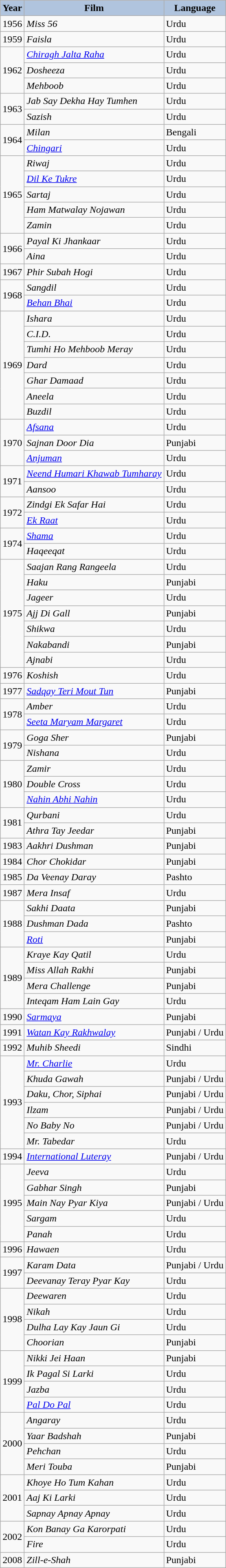<table class="wikitable sortable plainrowheaders">
<tr>
<th style="background:#B0C4DE;">Year</th>
<th style="background:#B0C4DE;">Film</th>
<th style="background:#B0C4DE;">Language</th>
</tr>
<tr>
<td>1956</td>
<td><em>Miss 56</em></td>
<td>Urdu</td>
</tr>
<tr>
<td>1959</td>
<td><em>Faisla</em></td>
<td>Urdu</td>
</tr>
<tr>
<td rowspan="3">1962</td>
<td><em><a href='#'>Chiragh Jalta Raha</a></em></td>
<td>Urdu</td>
</tr>
<tr>
<td><em>Dosheeza</em></td>
<td>Urdu</td>
</tr>
<tr>
<td><em>Mehboob</em></td>
<td>Urdu</td>
</tr>
<tr>
<td rowspan="2">1963</td>
<td><em>Jab Say Dekha Hay Tumhen</em></td>
<td>Urdu</td>
</tr>
<tr>
<td><em>Sazish</em></td>
<td>Urdu</td>
</tr>
<tr>
<td rowspan=2>1964</td>
<td><em>Milan</em></td>
<td>Bengali</td>
</tr>
<tr>
<td><em><a href='#'>Chingari</a></em></td>
<td>Urdu</td>
</tr>
<tr>
<td rowspan="5">1965</td>
<td><em>Riwaj</em></td>
<td>Urdu</td>
</tr>
<tr>
<td><em><a href='#'>Dil Ke Tukre</a></em></td>
<td>Urdu</td>
</tr>
<tr>
<td><em>Sartaj</em></td>
<td>Urdu</td>
</tr>
<tr>
<td><em>Ham Matwalay Nojawan</em></td>
<td>Urdu</td>
</tr>
<tr>
<td><em>Zamin</em></td>
<td>Urdu</td>
</tr>
<tr>
<td rowspan="2">1966</td>
<td><em>Payal Ki Jhankaar</em></td>
<td>Urdu</td>
</tr>
<tr>
<td><em>Aina</em></td>
<td>Urdu</td>
</tr>
<tr>
<td>1967</td>
<td><em>Phir Subah Hogi</em></td>
<td>Urdu</td>
</tr>
<tr>
<td rowspan="2">1968</td>
<td><em>Sangdil</em></td>
<td>Urdu</td>
</tr>
<tr>
<td><em><a href='#'>Behan Bhai</a></em></td>
<td>Urdu</td>
</tr>
<tr>
<td rowspan="7">1969</td>
<td><em>Ishara</em></td>
<td>Urdu</td>
</tr>
<tr>
<td><em>C.I.D.</em></td>
<td>Urdu</td>
</tr>
<tr>
<td><em>Tumhi Ho Mehboob Meray</em></td>
<td>Urdu</td>
</tr>
<tr>
<td><em>Dard</em></td>
<td>Urdu</td>
</tr>
<tr>
<td><em>Ghar Damaad</em></td>
<td>Urdu</td>
</tr>
<tr>
<td><em>Aneela</em></td>
<td>Urdu</td>
</tr>
<tr>
<td><em>Buzdil</em></td>
<td>Urdu</td>
</tr>
<tr>
<td rowspan="3">1970</td>
<td><em><a href='#'>Afsana</a></em></td>
<td>Urdu</td>
</tr>
<tr>
<td><em>Sajnan Door Dia</em></td>
<td>Punjabi</td>
</tr>
<tr>
<td><em><a href='#'>Anjuman</a></em></td>
<td>Urdu</td>
</tr>
<tr>
<td rowspan="2">1971</td>
<td><em><a href='#'>Neend Humari Khawab Tumharay</a></em></td>
<td>Urdu</td>
</tr>
<tr>
<td><em>Aansoo</em></td>
<td>Urdu</td>
</tr>
<tr>
<td rowspan="2">1972</td>
<td><em>Zindgi Ek Safar Hai</em></td>
<td>Urdu</td>
</tr>
<tr>
<td><em><a href='#'>Ek Raat</a></em></td>
<td>Urdu</td>
</tr>
<tr>
<td rowspan="2">1974</td>
<td><em><a href='#'>Shama</a></em></td>
<td>Urdu</td>
</tr>
<tr>
<td><em>Haqeeqat</em></td>
<td>Urdu</td>
</tr>
<tr>
<td rowspan="7">1975</td>
<td><em>Saajan Rang Rangeela</em></td>
<td>Urdu</td>
</tr>
<tr>
<td><em>Haku</em></td>
<td>Punjabi</td>
</tr>
<tr>
<td><em>Jageer</em></td>
<td>Urdu</td>
</tr>
<tr>
<td><em>Ajj Di Gall</em></td>
<td>Punjabi</td>
</tr>
<tr>
<td><em>Shikwa</em></td>
<td>Urdu</td>
</tr>
<tr>
<td><em>Nakabandi</em></td>
<td>Punjabi</td>
</tr>
<tr>
<td><em>Ajnabi</em></td>
<td>Urdu</td>
</tr>
<tr>
<td>1976</td>
<td><em>Koshish</em></td>
<td>Urdu</td>
</tr>
<tr>
<td>1977</td>
<td><em><a href='#'>Sadqay Teri Mout Tun</a></em></td>
<td>Punjabi</td>
</tr>
<tr>
<td rowspan="2">1978</td>
<td><em>Amber</em></td>
<td>Urdu</td>
</tr>
<tr>
<td><em><a href='#'>Seeta Maryam Margaret</a></em></td>
<td>Urdu</td>
</tr>
<tr>
<td rowspan="2">1979</td>
<td><em>Goga Sher</em></td>
<td>Punjabi</td>
</tr>
<tr>
<td><em>Nishana</em></td>
<td>Urdu</td>
</tr>
<tr>
<td rowspan="3">1980</td>
<td><em>Zamir</em></td>
<td>Urdu</td>
</tr>
<tr>
<td><em>Double Cross</em></td>
<td>Urdu</td>
</tr>
<tr>
<td><em><a href='#'>Nahin Abhi Nahin</a></em></td>
<td>Urdu</td>
</tr>
<tr>
<td rowspan="2">1981</td>
<td><em>Qurbani</em></td>
<td>Urdu</td>
</tr>
<tr>
<td><em>Athra Tay Jeedar</em></td>
<td>Punjabi</td>
</tr>
<tr>
<td>1983</td>
<td><em>Aakhri Dushman</em></td>
<td>Punjabi</td>
</tr>
<tr>
<td>1984</td>
<td><em>Chor Chokidar</em></td>
<td>Punjabi</td>
</tr>
<tr>
<td>1985</td>
<td><em>Da Veenay Daray</em></td>
<td>Pashto</td>
</tr>
<tr>
<td>1987</td>
<td><em>Mera Insaf</em></td>
<td>Urdu</td>
</tr>
<tr>
<td rowspan="3">1988</td>
<td><em>Sakhi Daata</em></td>
<td>Punjabi</td>
</tr>
<tr>
<td><em>Dushman Dada</em></td>
<td>Pashto</td>
</tr>
<tr>
<td><em><a href='#'>Roti</a></em></td>
<td>Punjabi</td>
</tr>
<tr>
<td rowspan="4">1989</td>
<td><em>Kraye Kay Qatil</em></td>
<td>Urdu</td>
</tr>
<tr>
<td><em>Miss Allah Rakhi</em></td>
<td>Punjabi</td>
</tr>
<tr>
<td><em>Mera Challenge</em></td>
<td>Punjabi</td>
</tr>
<tr>
<td><em>Inteqam Ham Lain Gay</em></td>
<td>Urdu</td>
</tr>
<tr>
<td>1990</td>
<td><em><a href='#'>Sarmaya</a></em></td>
<td>Punjabi</td>
</tr>
<tr>
<td>1991</td>
<td><em><a href='#'>Watan Kay Rakhwalay</a></em></td>
<td>Punjabi / Urdu</td>
</tr>
<tr>
<td>1992</td>
<td><em>Muhib Sheedi</em></td>
<td>Sindhi</td>
</tr>
<tr>
<td rowspan="6">1993</td>
<td><em><a href='#'>Mr. Charlie</a></em></td>
<td>Urdu</td>
</tr>
<tr>
<td><em>Khuda Gawah</em></td>
<td>Punjabi / Urdu</td>
</tr>
<tr>
<td><em>Daku, Chor, Siphai</em></td>
<td>Punjabi / Urdu</td>
</tr>
<tr>
<td><em>Ilzam</em></td>
<td>Punjabi / Urdu</td>
</tr>
<tr>
<td><em>No Baby No</em></td>
<td>Punjabi / Urdu</td>
</tr>
<tr>
<td><em>Mr. Tabedar</em></td>
<td>Urdu</td>
</tr>
<tr>
<td>1994</td>
<td><em><a href='#'>International Luteray</a></em></td>
<td>Punjabi / Urdu</td>
</tr>
<tr>
<td rowspan="5">1995</td>
<td><em>Jeeva</em></td>
<td>Urdu</td>
</tr>
<tr>
<td><em>Gabhar Singh</em></td>
<td>Punjabi</td>
</tr>
<tr>
<td><em>Main Nay Pyar Kiya</em></td>
<td>Punjabi / Urdu</td>
</tr>
<tr>
<td><em>Sargam</em></td>
<td>Urdu</td>
</tr>
<tr>
<td><em>Panah</em></td>
<td>Urdu</td>
</tr>
<tr>
<td>1996</td>
<td><em>Hawaen</em></td>
<td>Urdu</td>
</tr>
<tr>
<td rowspan="2">1997</td>
<td><em>Karam Data</em></td>
<td>Punjabi / Urdu</td>
</tr>
<tr>
<td><em>Deevanay Teray Pyar Kay</em></td>
<td>Urdu</td>
</tr>
<tr>
<td rowspan="4">1998</td>
<td><em>Deewaren</em></td>
<td>Urdu</td>
</tr>
<tr>
<td><em>Nikah</em></td>
<td>Urdu</td>
</tr>
<tr>
<td><em>Dulha Lay Kay Jaun Gi</em></td>
<td>Urdu</td>
</tr>
<tr>
<td><em>Choorian</em></td>
<td>Punjabi</td>
</tr>
<tr>
<td rowspan="4">1999</td>
<td><em>Nikki Jei Haan</em></td>
<td>Punjabi</td>
</tr>
<tr>
<td><em>Ik Pagal Si Larki</em></td>
<td>Urdu</td>
</tr>
<tr>
<td><em>Jazba</em></td>
<td>Urdu</td>
</tr>
<tr>
<td><em><a href='#'>Pal Do Pal</a></em></td>
<td>Urdu</td>
</tr>
<tr>
<td rowspan="4">2000</td>
<td><em>Angaray</em></td>
<td>Urdu</td>
</tr>
<tr>
<td><em>Yaar Badshah</em></td>
<td>Punjabi</td>
</tr>
<tr>
<td><em>Pehchan</em></td>
<td>Urdu</td>
</tr>
<tr>
<td><em>Meri Touba</em></td>
<td>Punjabi</td>
</tr>
<tr>
<td rowspan="3">2001</td>
<td><em>Khoye Ho Tum Kahan</em></td>
<td>Urdu</td>
</tr>
<tr>
<td><em>Aaj Ki Larki</em></td>
<td>Urdu</td>
</tr>
<tr>
<td><em>Sapnay Apnay Apnay</em></td>
<td>Urdu</td>
</tr>
<tr>
<td rowspan="2">2002</td>
<td><em>Kon Banay Ga Karorpati</em></td>
<td>Urdu</td>
</tr>
<tr>
<td><em>Fire</em></td>
<td>Urdu</td>
</tr>
<tr>
<td>2008</td>
<td><em>Zill-e-Shah</em></td>
<td>Punjabi</td>
</tr>
</table>
